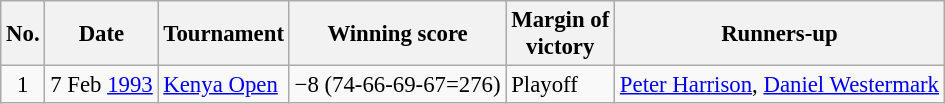<table class="wikitable" style="font-size:95%;">
<tr>
<th>No.</th>
<th>Date</th>
<th>Tournament</th>
<th>Winning score</th>
<th>Margin of<br>victory</th>
<th>Runners-up</th>
</tr>
<tr>
<td align=center>1</td>
<td align=right>7 Feb <a href='#'>1993</a></td>
<td><a href='#'>Kenya Open</a></td>
<td>−8 (74-66-69-67=276)</td>
<td>Playoff</td>
<td> <a href='#'>Peter Harrison</a>,  <a href='#'>Daniel Westermark</a></td>
</tr>
</table>
